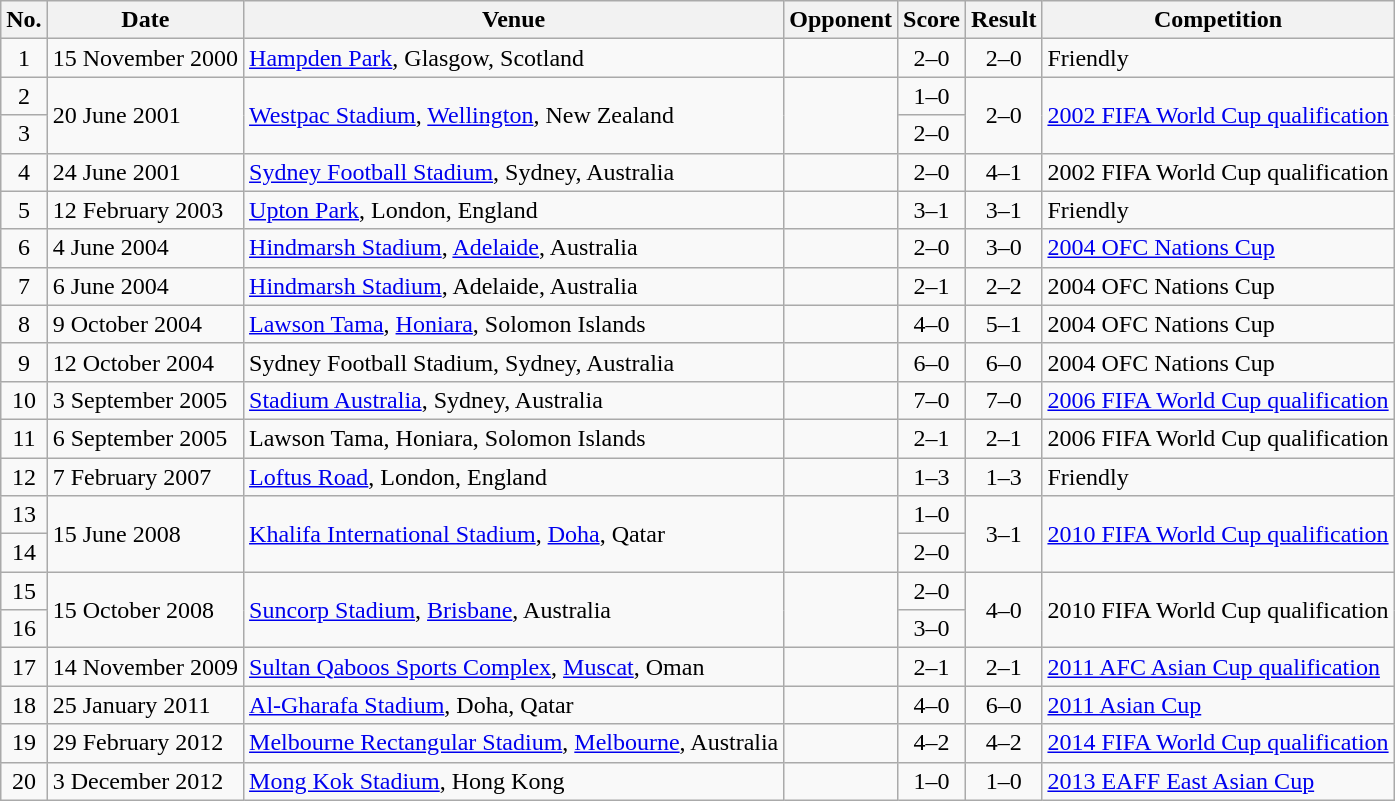<table class="wikitable sortable">
<tr>
<th scope="col">No.</th>
<th scope="col">Date</th>
<th scope="col">Venue</th>
<th scope="col">Opponent</th>
<th scope="col">Score</th>
<th scope="col">Result</th>
<th scope="col">Competition</th>
</tr>
<tr>
<td align="center">1</td>
<td>15 November 2000</td>
<td><a href='#'>Hampden Park</a>, Glasgow, Scotland</td>
<td></td>
<td align="center">2–0</td>
<td align="center">2–0</td>
<td>Friendly</td>
</tr>
<tr>
<td align="center">2</td>
<td rowspan="2">20 June 2001</td>
<td rowspan="2"><a href='#'>Westpac Stadium</a>, <a href='#'>Wellington</a>, New Zealand</td>
<td rowspan="2"></td>
<td align="center">1–0</td>
<td rowspan="2" style="text-align:center">2–0</td>
<td rowspan="2"><a href='#'>2002 FIFA World Cup qualification</a></td>
</tr>
<tr>
<td align="center">3</td>
<td align="center">2–0</td>
</tr>
<tr>
<td align="center">4</td>
<td>24 June 2001</td>
<td><a href='#'>Sydney Football Stadium</a>, Sydney, Australia</td>
<td></td>
<td align="center">2–0</td>
<td align="center">4–1</td>
<td>2002 FIFA World Cup qualification</td>
</tr>
<tr>
<td align="center">5</td>
<td>12 February 2003</td>
<td><a href='#'>Upton Park</a>, London, England</td>
<td></td>
<td align="center">3–1</td>
<td align="center">3–1</td>
<td>Friendly</td>
</tr>
<tr>
<td align="center">6</td>
<td>4 June 2004</td>
<td><a href='#'>Hindmarsh Stadium</a>, <a href='#'>Adelaide</a>, Australia</td>
<td></td>
<td align="center">2–0</td>
<td align="center">3–0</td>
<td><a href='#'>2004 OFC Nations Cup</a></td>
</tr>
<tr>
<td align="center">7</td>
<td>6 June 2004</td>
<td><a href='#'>Hindmarsh Stadium</a>, Adelaide, Australia</td>
<td></td>
<td align="center">2–1</td>
<td align="center">2–2</td>
<td>2004 OFC Nations Cup</td>
</tr>
<tr>
<td align="center">8</td>
<td>9 October 2004</td>
<td><a href='#'>Lawson Tama</a>, <a href='#'>Honiara</a>, Solomon Islands</td>
<td></td>
<td align="center">4–0</td>
<td align="center">5–1</td>
<td>2004 OFC Nations Cup</td>
</tr>
<tr>
<td align="center">9</td>
<td>12 October 2004</td>
<td>Sydney Football Stadium, Sydney, Australia</td>
<td></td>
<td align="center">6–0</td>
<td align="center">6–0</td>
<td>2004 OFC Nations Cup</td>
</tr>
<tr>
<td align="center">10</td>
<td>3 September 2005</td>
<td><a href='#'>Stadium Australia</a>, Sydney, Australia</td>
<td></td>
<td align="center">7–0</td>
<td align="center">7–0</td>
<td><a href='#'>2006 FIFA World Cup qualification</a></td>
</tr>
<tr>
<td align="center">11</td>
<td>6 September 2005</td>
<td>Lawson Tama, Honiara, Solomon Islands</td>
<td></td>
<td align="center">2–1</td>
<td align="center">2–1</td>
<td>2006 FIFA World Cup qualification</td>
</tr>
<tr>
<td align="center">12</td>
<td>7 February 2007</td>
<td><a href='#'>Loftus Road</a>, London, England</td>
<td></td>
<td align="center">1–3</td>
<td align="center">1–3</td>
<td>Friendly</td>
</tr>
<tr>
<td align="center">13</td>
<td rowspan="2">15 June 2008</td>
<td rowspan="2"><a href='#'>Khalifa International Stadium</a>, <a href='#'>Doha</a>, Qatar</td>
<td rowspan="2"></td>
<td align="center">1–0</td>
<td rowspan="2" style="text-align:center">3–1</td>
<td rowspan="2"><a href='#'>2010 FIFA World Cup qualification</a></td>
</tr>
<tr>
<td align="center">14</td>
<td align="center">2–0</td>
</tr>
<tr>
<td align="center">15</td>
<td rowspan="2">15 October 2008</td>
<td rowspan="2"><a href='#'>Suncorp Stadium</a>, <a href='#'>Brisbane</a>, Australia</td>
<td rowspan="2"></td>
<td align="center">2–0</td>
<td rowspan="2" style="text-align:center">4–0</td>
<td rowspan="2">2010 FIFA World Cup qualification</td>
</tr>
<tr>
<td align="center">16</td>
<td align="center">3–0</td>
</tr>
<tr>
<td align="center">17</td>
<td>14 November 2009</td>
<td><a href='#'>Sultan Qaboos Sports Complex</a>, <a href='#'>Muscat</a>, Oman</td>
<td></td>
<td align="center">2–1</td>
<td align="center">2–1</td>
<td><a href='#'>2011 AFC Asian Cup qualification</a></td>
</tr>
<tr>
<td align="center">18</td>
<td>25 January 2011</td>
<td><a href='#'>Al-Gharafa Stadium</a>, Doha, Qatar</td>
<td></td>
<td align="center">4–0</td>
<td align="center">6–0</td>
<td><a href='#'>2011 Asian Cup</a></td>
</tr>
<tr>
<td align="center">19</td>
<td>29 February 2012</td>
<td><a href='#'>Melbourne Rectangular Stadium</a>, <a href='#'>Melbourne</a>, Australia</td>
<td></td>
<td align="center">4–2</td>
<td align="center">4–2</td>
<td><a href='#'>2014 FIFA World Cup qualification</a></td>
</tr>
<tr>
<td align="center">20</td>
<td>3 December 2012</td>
<td><a href='#'>Mong Kok Stadium</a>, Hong Kong</td>
<td></td>
<td align="center">1–0</td>
<td align="center">1–0</td>
<td><a href='#'>2013 EAFF East Asian Cup</a></td>
</tr>
</table>
